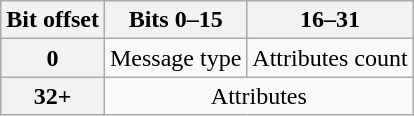<table class="wikitable" style="text-align:center">
<tr>
<th>Bit offset</th>
<th colspan="16">Bits 0–15</th>
<th colspan="16">16–31</th>
</tr>
<tr>
<th>0</th>
<td colspan="16">Message type</td>
<td colspan="16">Attributes count</td>
</tr>
<tr>
<th>32+</th>
<td colspan="32">Attributes</td>
</tr>
</table>
